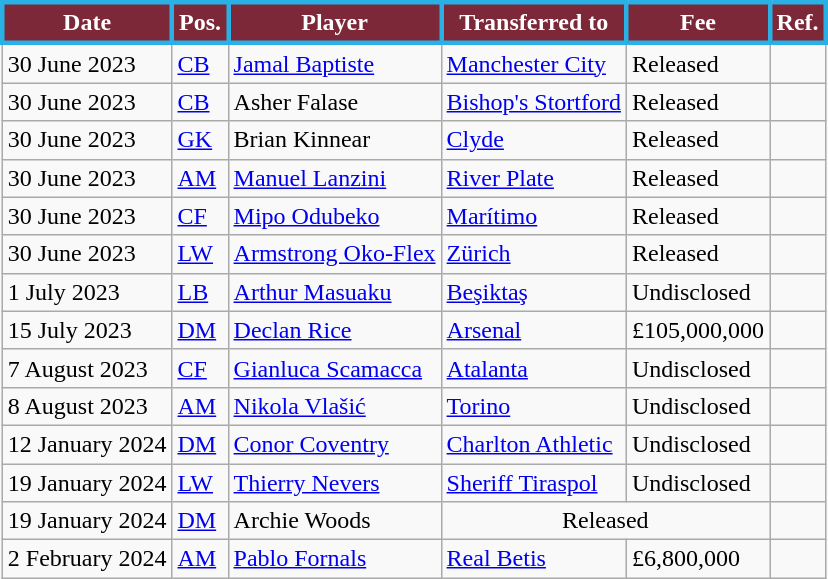<table class="wikitable plainrowheaders sortable">
<tr>
<th style="background:#7D2838;color:white;border:3px solid #29B1E6">Date</th>
<th style="background:#7D2838;color:white;border:3px solid #29B1E6">Pos.</th>
<th style="background:#7D2838;color:white;border:3px solid #29B1E6">Player</th>
<th style="background:#7D2838;color:white;border:3px solid #29B1E6">Transferred to</th>
<th style="background:#7D2838;color:white;border:3px solid #29B1E6">Fee</th>
<th style="background:#7D2838;color:white;border:3px solid #29B1E6">Ref.</th>
</tr>
<tr>
<td>30 June 2023</td>
<td><a href='#'>CB</a></td>
<td> <a href='#'>Jamal Baptiste</a></td>
<td> <a href='#'>Manchester City</a></td>
<td>Released</td>
<td></td>
</tr>
<tr>
<td>30 June 2023</td>
<td><a href='#'>CB</a></td>
<td> Asher Falase</td>
<td> <a href='#'>Bishop's Stortford</a></td>
<td>Released</td>
<td></td>
</tr>
<tr>
<td>30 June 2023</td>
<td><a href='#'>GK</a></td>
<td> Brian Kinnear</td>
<td> <a href='#'>Clyde</a></td>
<td>Released</td>
<td></td>
</tr>
<tr>
<td>30 June 2023</td>
<td><a href='#'>AM</a></td>
<td> <a href='#'>Manuel Lanzini</a></td>
<td> <a href='#'>River Plate</a></td>
<td>Released</td>
<td></td>
</tr>
<tr>
<td>30 June 2023</td>
<td><a href='#'>CF</a></td>
<td> <a href='#'>Mipo Odubeko</a></td>
<td> <a href='#'>Marítimo</a></td>
<td>Released</td>
<td></td>
</tr>
<tr>
<td>30 June 2023</td>
<td><a href='#'>LW</a></td>
<td> <a href='#'>Armstrong Oko-Flex</a></td>
<td> <a href='#'>Zürich</a></td>
<td>Released</td>
<td></td>
</tr>
<tr>
<td>1 July 2023</td>
<td><a href='#'>LB</a></td>
<td> <a href='#'>Arthur Masuaku</a></td>
<td> <a href='#'>Beşiktaş</a></td>
<td>Undisclosed</td>
<td></td>
</tr>
<tr>
<td>15 July 2023</td>
<td><a href='#'>DM</a></td>
<td> <a href='#'>Declan Rice</a></td>
<td> <a href='#'>Arsenal</a></td>
<td>£105,000,000</td>
<td></td>
</tr>
<tr>
<td>7 August 2023</td>
<td><a href='#'>CF</a></td>
<td> <a href='#'>Gianluca Scamacca</a></td>
<td> <a href='#'>Atalanta</a></td>
<td>Undisclosed</td>
<td></td>
</tr>
<tr>
<td>8 August 2023</td>
<td><a href='#'>AM</a></td>
<td> <a href='#'>Nikola Vlašić</a></td>
<td> <a href='#'>Torino</a></td>
<td>Undisclosed</td>
<td></td>
</tr>
<tr>
<td>12 January 2024</td>
<td><a href='#'>DM</a></td>
<td> <a href='#'>Conor Coventry</a></td>
<td> <a href='#'>Charlton Athletic</a></td>
<td>Undisclosed</td>
<td></td>
</tr>
<tr>
<td>19 January 2024</td>
<td><a href='#'>LW</a></td>
<td> <a href='#'>Thierry Nevers</a></td>
<td> <a href='#'>Sheriff Tiraspol</a></td>
<td>Undisclosed</td>
<td></td>
</tr>
<tr>
<td>19 January 2024</td>
<td><a href='#'>DM</a></td>
<td> Archie Woods</td>
<td colspan="2" align="center">Released</td>
<td></td>
</tr>
<tr>
<td>2 February 2024</td>
<td><a href='#'>AM</a></td>
<td> <a href='#'>Pablo Fornals</a></td>
<td> <a href='#'>Real Betis</a></td>
<td>£6,800,000</td>
<td></td>
</tr>
</table>
